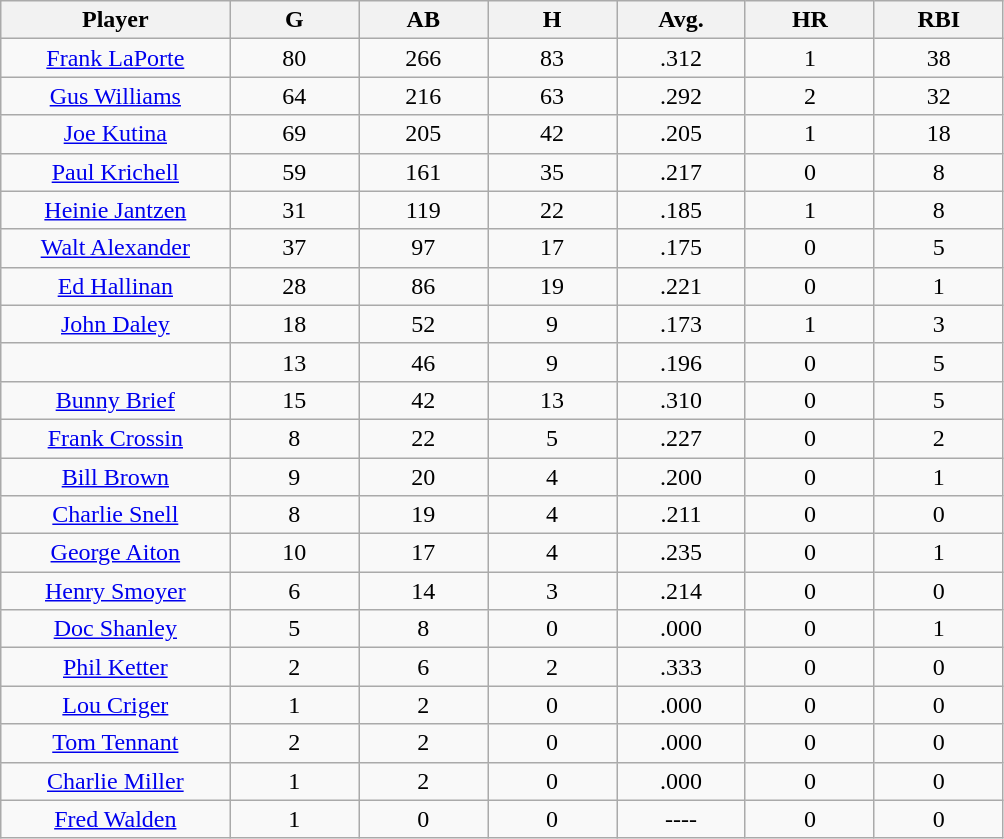<table class="wikitable sortable">
<tr>
<th bgcolor="#DDDDFF" width="16%">Player</th>
<th bgcolor="#DDDDFF" width="9%">G</th>
<th bgcolor="#DDDDFF" width="9%">AB</th>
<th bgcolor="#DDDDFF" width="9%">H</th>
<th bgcolor="#DDDDFF" width="9%">Avg.</th>
<th bgcolor="#DDDDFF" width="9%">HR</th>
<th bgcolor="#DDDDFF" width="9%">RBI</th>
</tr>
<tr align="center">
<td><a href='#'>Frank LaPorte</a></td>
<td>80</td>
<td>266</td>
<td>83</td>
<td>.312</td>
<td>1</td>
<td>38</td>
</tr>
<tr align=center>
<td><a href='#'>Gus Williams</a></td>
<td>64</td>
<td>216</td>
<td>63</td>
<td>.292</td>
<td>2</td>
<td>32</td>
</tr>
<tr align=center>
<td><a href='#'>Joe Kutina</a></td>
<td>69</td>
<td>205</td>
<td>42</td>
<td>.205</td>
<td>1</td>
<td>18</td>
</tr>
<tr align=center>
<td><a href='#'>Paul Krichell</a></td>
<td>59</td>
<td>161</td>
<td>35</td>
<td>.217</td>
<td>0</td>
<td>8</td>
</tr>
<tr align=center>
<td><a href='#'>Heinie Jantzen</a></td>
<td>31</td>
<td>119</td>
<td>22</td>
<td>.185</td>
<td>1</td>
<td>8</td>
</tr>
<tr align=center>
<td><a href='#'>Walt Alexander</a></td>
<td>37</td>
<td>97</td>
<td>17</td>
<td>.175</td>
<td>0</td>
<td>5</td>
</tr>
<tr align=center>
<td><a href='#'>Ed Hallinan</a></td>
<td>28</td>
<td>86</td>
<td>19</td>
<td>.221</td>
<td>0</td>
<td>1</td>
</tr>
<tr align=center>
<td><a href='#'>John Daley</a></td>
<td>18</td>
<td>52</td>
<td>9</td>
<td>.173</td>
<td>1</td>
<td>3</td>
</tr>
<tr align=center>
<td></td>
<td>13</td>
<td>46</td>
<td>9</td>
<td>.196</td>
<td>0</td>
<td>5</td>
</tr>
<tr align="center">
<td><a href='#'>Bunny Brief</a></td>
<td>15</td>
<td>42</td>
<td>13</td>
<td>.310</td>
<td>0</td>
<td>5</td>
</tr>
<tr align=center>
<td><a href='#'>Frank Crossin</a></td>
<td>8</td>
<td>22</td>
<td>5</td>
<td>.227</td>
<td>0</td>
<td>2</td>
</tr>
<tr align=center>
<td><a href='#'>Bill Brown</a></td>
<td>9</td>
<td>20</td>
<td>4</td>
<td>.200</td>
<td>0</td>
<td>1</td>
</tr>
<tr align=center>
<td><a href='#'>Charlie Snell</a></td>
<td>8</td>
<td>19</td>
<td>4</td>
<td>.211</td>
<td>0</td>
<td>0</td>
</tr>
<tr align=center>
<td><a href='#'>George Aiton</a></td>
<td>10</td>
<td>17</td>
<td>4</td>
<td>.235</td>
<td>0</td>
<td>1</td>
</tr>
<tr align=center>
<td><a href='#'>Henry Smoyer</a></td>
<td>6</td>
<td>14</td>
<td>3</td>
<td>.214</td>
<td>0</td>
<td>0</td>
</tr>
<tr align=center>
<td><a href='#'>Doc Shanley</a></td>
<td>5</td>
<td>8</td>
<td>0</td>
<td>.000</td>
<td>0</td>
<td>1</td>
</tr>
<tr align=center>
<td><a href='#'>Phil Ketter</a></td>
<td>2</td>
<td>6</td>
<td>2</td>
<td>.333</td>
<td>0</td>
<td>0</td>
</tr>
<tr align=center>
<td><a href='#'>Lou Criger</a></td>
<td>1</td>
<td>2</td>
<td>0</td>
<td>.000</td>
<td>0</td>
<td>0</td>
</tr>
<tr align=center>
<td><a href='#'>Tom Tennant</a></td>
<td>2</td>
<td>2</td>
<td>0</td>
<td>.000</td>
<td>0</td>
<td>0</td>
</tr>
<tr align=center>
<td><a href='#'>Charlie Miller</a></td>
<td>1</td>
<td>2</td>
<td>0</td>
<td>.000</td>
<td>0</td>
<td>0</td>
</tr>
<tr align=center>
<td><a href='#'>Fred Walden</a></td>
<td>1</td>
<td>0</td>
<td>0</td>
<td>----</td>
<td>0</td>
<td>0</td>
</tr>
</table>
